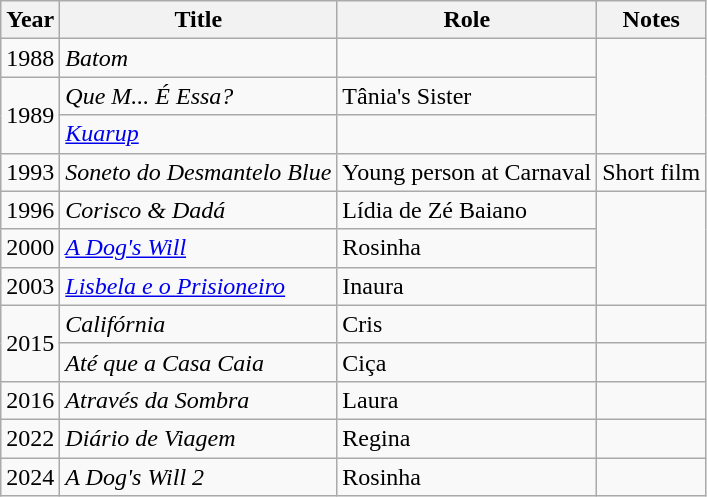<table class="wikitable">
<tr>
<th>Year</th>
<th>Title</th>
<th>Role</th>
<th>Notes</th>
</tr>
<tr>
<td>1988</td>
<td><em>Batom</em></td>
<td></td>
<td rowspan=3></td>
</tr>
<tr>
<td rowspan="2">1989</td>
<td><em>Que M... É Essa?</em></td>
<td>Tânia's Sister</td>
</tr>
<tr>
<td><em><a href='#'>Kuarup</a></em></td>
<td></td>
</tr>
<tr>
<td>1993</td>
<td><em>Soneto do Desmantelo Blue</em></td>
<td>Young person at Carnaval</td>
<td>Short film</td>
</tr>
<tr>
<td>1996</td>
<td><em>Corisco &amp; Dadá</em></td>
<td>Lídia de Zé Baiano</td>
<td rowspan=3></td>
</tr>
<tr>
<td>2000</td>
<td><em><a href='#'>A Dog's Will</a></em></td>
<td>Rosinha</td>
</tr>
<tr>
<td>2003</td>
<td><em><a href='#'>Lisbela e o Prisioneiro</a></em></td>
<td>Inaura</td>
</tr>
<tr>
<td rowspan="2">2015</td>
<td><em>Califórnia</em></td>
<td>Cris</td>
<td></td>
</tr>
<tr>
<td><em>Até que a Casa Caia </em></td>
<td>Ciça</td>
<td></td>
</tr>
<tr>
<td>2016</td>
<td><em>Através da Sombra</em></td>
<td>Laura</td>
<td></td>
</tr>
<tr>
<td>2022</td>
<td><em>Diário de Viagem</em></td>
<td>Regina</td>
<td></td>
</tr>
<tr>
<td>2024</td>
<td><em>A Dog's Will 2</em></td>
<td>Rosinha</td>
<td></td>
</tr>
</table>
